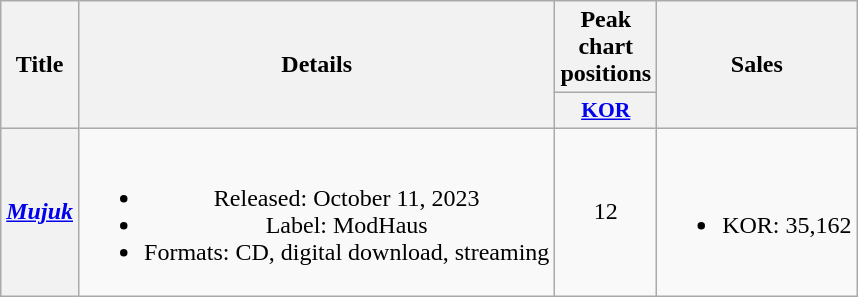<table class="wikitable plainrowheaders" style="text-align:center">
<tr>
<th scope="col" rowspan="2">Title</th>
<th scope="col" rowspan="2">Details</th>
<th scope="col">Peak chart positions</th>
<th scope="col" rowspan="2">Sales</th>
</tr>
<tr>
<th scope="col" style="font-size:90%; width:2.5em"><a href='#'>KOR</a><br></th>
</tr>
<tr>
<th scope="row"><em> <a href='#'>Mujuk</a></em></th>
<td><br><ul><li>Released: October 11, 2023</li><li>Label: ModHaus</li><li>Formats: CD, digital download, streaming</li></ul></td>
<td>12</td>
<td><br><ul><li>KOR: 35,162</li></ul></td>
</tr>
</table>
